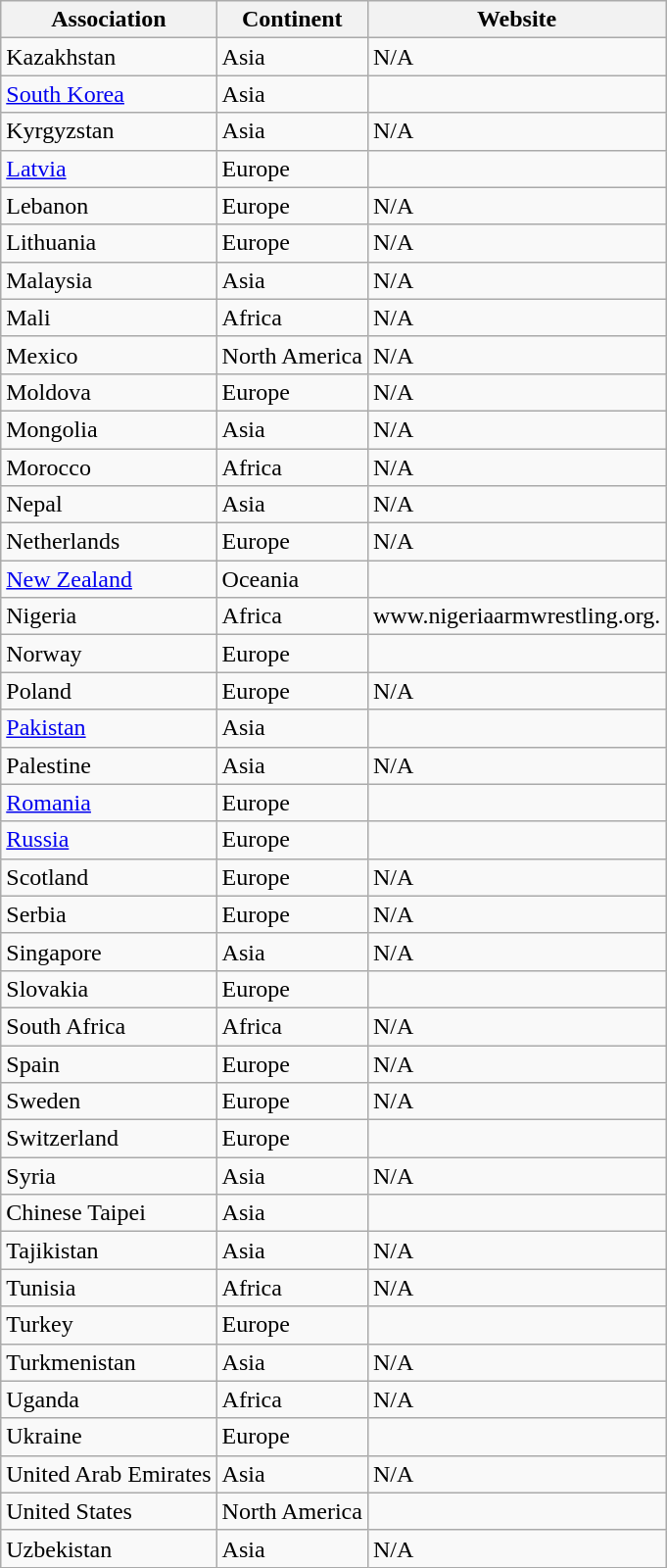<table class="wikitable sortable">
<tr>
<th>Association</th>
<th>Continent</th>
<th>Website</th>
</tr>
<tr>
<td> Kazakhstan</td>
<td>Asia</td>
<td>N/A</td>
</tr>
<tr>
<td> <a href='#'>South Korea</a></td>
<td>Asia</td>
<td></td>
</tr>
<tr>
<td> Kyrgyzstan</td>
<td>Asia</td>
<td>N/A</td>
</tr>
<tr>
<td> <a href='#'>Latvia</a></td>
<td>Europe</td>
<td></td>
</tr>
<tr>
<td> Lebanon</td>
<td>Europe</td>
<td>N/A</td>
</tr>
<tr>
<td> Lithuania</td>
<td>Europe</td>
<td>N/A</td>
</tr>
<tr>
<td> Malaysia</td>
<td>Asia</td>
<td>N/A</td>
</tr>
<tr>
<td> Mali</td>
<td>Africa</td>
<td>N/A</td>
</tr>
<tr>
<td> Mexico</td>
<td>North America</td>
<td>N/A</td>
</tr>
<tr>
<td> Moldova</td>
<td>Europe</td>
<td>N/A</td>
</tr>
<tr>
<td> Mongolia</td>
<td>Asia</td>
<td>N/A</td>
</tr>
<tr>
<td> Morocco</td>
<td>Africa</td>
<td>N/A</td>
</tr>
<tr>
<td> Nepal</td>
<td>Asia</td>
<td>N/A</td>
</tr>
<tr>
<td> Netherlands</td>
<td>Europe</td>
<td>N/A</td>
</tr>
<tr>
<td> <a href='#'>New Zealand</a></td>
<td>Oceania</td>
<td></td>
</tr>
<tr>
<td> Nigeria</td>
<td>Africa</td>
<td>www.nigeriaarmwrestling.org.</td>
</tr>
<tr>
<td> Norway</td>
<td>Europe</td>
<td></td>
</tr>
<tr>
<td> Poland</td>
<td>Europe</td>
<td>N/A</td>
</tr>
<tr>
<td> <a href='#'>Pakistan</a></td>
<td>Asia</td>
<td></td>
</tr>
<tr>
<td> Palestine</td>
<td>Asia</td>
<td>N/A</td>
</tr>
<tr>
<td> <a href='#'>Romania</a></td>
<td>Europe</td>
<td></td>
</tr>
<tr>
<td> <a href='#'>Russia</a></td>
<td>Europe</td>
<td></td>
</tr>
<tr>
<td> Scotland</td>
<td>Europe</td>
<td>N/A</td>
</tr>
<tr>
<td> Serbia</td>
<td>Europe</td>
<td>N/A</td>
</tr>
<tr>
<td> Singapore</td>
<td>Asia</td>
<td>N/A</td>
</tr>
<tr>
<td> Slovakia</td>
<td>Europe</td>
<td></td>
</tr>
<tr>
<td> South Africa</td>
<td>Africa</td>
<td>N/A</td>
</tr>
<tr>
<td> Spain</td>
<td>Europe</td>
<td>N/A</td>
</tr>
<tr>
<td> Sweden</td>
<td>Europe</td>
<td>N/A</td>
</tr>
<tr>
<td> Switzerland</td>
<td>Europe</td>
<td></td>
</tr>
<tr>
<td> Syria</td>
<td>Asia</td>
<td>N/A</td>
</tr>
<tr>
<td> Chinese Taipei</td>
<td>Asia</td>
<td></td>
</tr>
<tr>
<td> Tajikistan</td>
<td>Asia</td>
<td>N/A</td>
</tr>
<tr>
<td> Tunisia</td>
<td>Africa</td>
<td>N/A</td>
</tr>
<tr>
<td> Turkey</td>
<td>Europe</td>
<td></td>
</tr>
<tr>
<td> Turkmenistan</td>
<td>Asia</td>
<td>N/A</td>
</tr>
<tr>
<td> Uganda</td>
<td>Africa</td>
<td>N/A</td>
</tr>
<tr>
<td> Ukraine</td>
<td>Europe</td>
<td></td>
</tr>
<tr>
<td> United Arab Emirates</td>
<td>Asia</td>
<td>N/A</td>
</tr>
<tr>
<td> United States</td>
<td>North America</td>
<td></td>
</tr>
<tr>
<td> Uzbekistan</td>
<td>Asia</td>
<td>N/A</td>
</tr>
</table>
